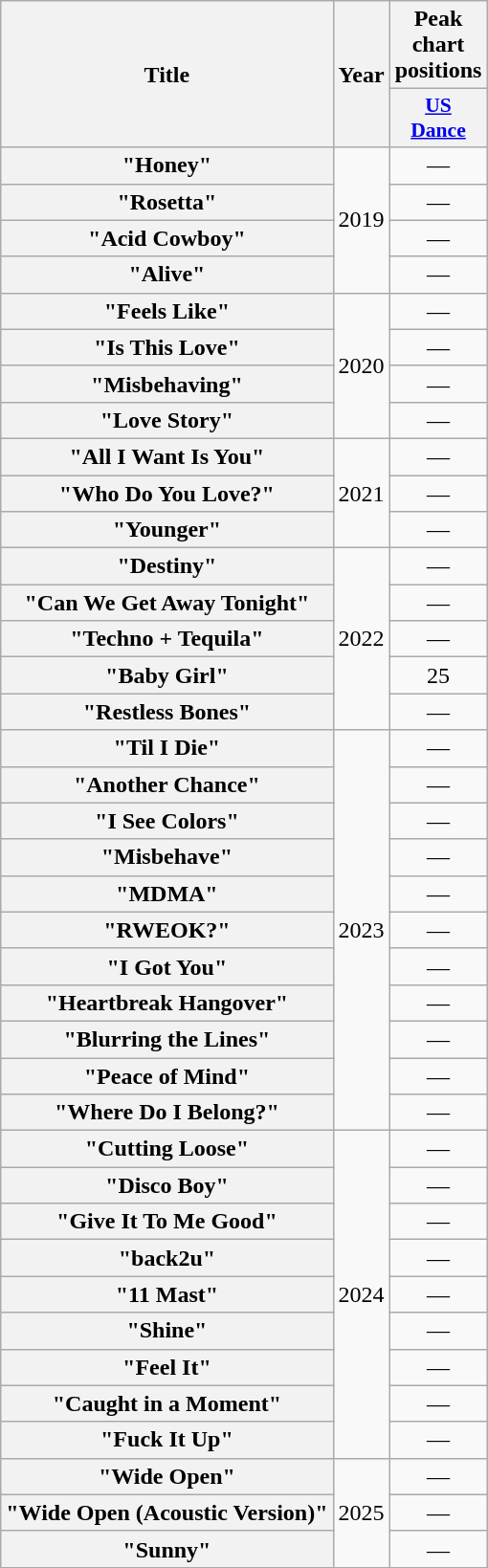<table class="wikitable plainrowheaders" style="text-align:center">
<tr>
<th scope="col" rowspan="2">Title</th>
<th scope="col" rowspan="2">Year</th>
<th scope="col">Peak chart positions</th>
</tr>
<tr>
<th scope="col" style="width:3em; font-size:90%"><a href='#'>US<br>Dance</a><br></th>
</tr>
<tr>
<th scope="row">"Honey"<br></th>
<td rowspan="4">2019</td>
<td>—</td>
</tr>
<tr>
<th scope="row">"Rosetta"</th>
<td>—</td>
</tr>
<tr>
<th scope="row">"Acid Cowboy"</th>
<td>—</td>
</tr>
<tr>
<th scope="row">"Alive"<br></th>
<td>—</td>
</tr>
<tr>
<th scope="row">"Feels Like"<br></th>
<td rowspan="4">2020</td>
<td>—</td>
</tr>
<tr>
<th scope="row">"Is This Love"</th>
<td>—</td>
</tr>
<tr>
<th scope="row">"Misbehaving"<br></th>
<td>—</td>
</tr>
<tr>
<th scope="row">"Love Story"<br></th>
<td>—</td>
</tr>
<tr>
<th scope="row">"All I Want Is You"</th>
<td rowspan="3">2021</td>
<td>—</td>
</tr>
<tr>
<th scope="row">"Who Do You Love?"</th>
<td>—</td>
</tr>
<tr>
<th scope="row">"Younger"<br></th>
<td>—</td>
</tr>
<tr>
<th scope="row">"Destiny"<br></th>
<td rowspan="5">2022</td>
<td>—</td>
</tr>
<tr>
<th scope="row">"Can We Get Away Tonight"<br></th>
<td>—</td>
</tr>
<tr>
<th scope="row">"Techno + Tequila"<br></th>
<td>—</td>
</tr>
<tr>
<th scope="row">"Baby Girl"</th>
<td>25</td>
</tr>
<tr>
<th scope="row">"Restless Bones"</th>
<td>—</td>
</tr>
<tr>
<th scope="row">"Til I Die"<br></th>
<td rowspan="11">2023</td>
<td>—</td>
</tr>
<tr>
<th scope="row">"Another Chance"</th>
<td>—</td>
</tr>
<tr>
<th scope="row">"I See Colors"<br></th>
<td>—</td>
</tr>
<tr>
<th scope="row">"Misbehave"<br></th>
<td>—</td>
</tr>
<tr>
<th scope="row">"MDMA"</th>
<td>—</td>
</tr>
<tr>
<th scope="row">"RWEOK?"<br></th>
<td>—</td>
</tr>
<tr>
<th scope="row">"I Got You"<br></th>
<td>—</td>
</tr>
<tr>
<th scope="row">"Heartbreak Hangover"<br></th>
<td>—</td>
</tr>
<tr>
<th scope="row">"Blurring the Lines"<br></th>
<td>—</td>
</tr>
<tr>
<th scope="row">"Peace of Mind"<br></th>
<td>—</td>
</tr>
<tr>
<th scope="row">"Where Do I Belong?"<br></th>
<td>—</td>
</tr>
<tr>
<th scope="row">"Cutting Loose"<br></th>
<td rowspan="9">2024</td>
<td>—</td>
</tr>
<tr>
<th scope="row">"Disco Boy"</th>
<td>—</td>
</tr>
<tr>
<th scope="row">"Give It To Me Good"<br></th>
<td>—</td>
</tr>
<tr>
<th scope="row">"back2u"<br></th>
<td>—</td>
</tr>
<tr>
<th scope="row">"11 Mast"<br></th>
<td>—</td>
</tr>
<tr>
<th scope="row">"Shine"<br></th>
<td>—</td>
</tr>
<tr>
<th scope="row">"Feel It"<br></th>
<td>—</td>
</tr>
<tr>
<th scope="row">"Caught in a Moment"<br></th>
<td>—</td>
</tr>
<tr>
<th scope="row">"Fuck It Up"<br></th>
<td>—</td>
</tr>
<tr>
<th scope="row">"Wide Open"<br></th>
<td rowspan="3">2025</td>
<td>—</td>
</tr>
<tr>
<th scope="row">"Wide Open (Acoustic Version)"<br></th>
<td>—</td>
</tr>
<tr>
<th scope="row">"Sunny"<br></th>
<td>—</td>
</tr>
<tr>
</tr>
</table>
